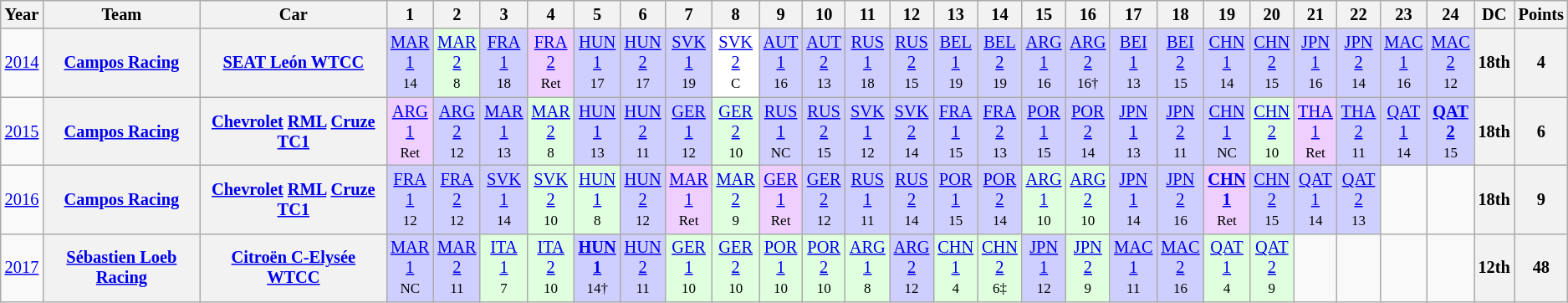<table class="wikitable" style="text-align:center; font-size:85%">
<tr>
<th>Year</th>
<th>Team</th>
<th>Car</th>
<th>1</th>
<th>2</th>
<th>3</th>
<th>4</th>
<th>5</th>
<th>6</th>
<th>7</th>
<th>8</th>
<th>9</th>
<th>10</th>
<th>11</th>
<th>12</th>
<th>13</th>
<th>14</th>
<th>15</th>
<th>16</th>
<th>17</th>
<th>18</th>
<th>19</th>
<th>20</th>
<th>21</th>
<th>22</th>
<th>23</th>
<th>24</th>
<th>DC</th>
<th>Points</th>
</tr>
<tr>
<td><a href='#'>2014</a></td>
<th><a href='#'>Campos Racing</a></th>
<th><a href='#'>SEAT León WTCC</a></th>
<td style="background:#CFCFFF;"><a href='#'>MAR<br>1</a><br><small>14</small></td>
<td style="background:#DFFFDF;"><a href='#'>MAR<br>2</a><br><small>8</small></td>
<td style="background:#CFCFFF;"><a href='#'>FRA<br>1</a><br><small>18</small></td>
<td style="background:#EFCFFF;"><a href='#'>FRA<br>2</a><br><small>Ret</small></td>
<td style="background:#CFCFFF;"><a href='#'>HUN<br>1</a><br><small>17</small></td>
<td style="background:#CFCFFF;"><a href='#'>HUN<br>2</a><br><small>17</small></td>
<td style="background:#CFCFFF;"><a href='#'>SVK<br>1</a><br><small>19</small></td>
<td style="background:#FFFFFF;"><a href='#'>SVK<br>2</a><br><small>C</small></td>
<td style="background:#CFCFFF;"><a href='#'>AUT<br>1</a><br><small>16</small></td>
<td style="background:#CFCFFF;"><a href='#'>AUT<br>2</a><br><small>13</small></td>
<td style="background:#CFCFFF;"><a href='#'>RUS<br>1</a><br><small>18</small></td>
<td style="background:#CFCFFF;"><a href='#'>RUS<br>2</a><br><small>15</small></td>
<td style="background:#CFCFFF;"><a href='#'>BEL<br>1</a><br><small>19</small></td>
<td style="background:#CFCFFF;"><a href='#'>BEL<br>2</a><br><small>19</small></td>
<td style="background:#CFCFFF;"><a href='#'>ARG<br>1</a><br><small>16</small></td>
<td style="background:#CFCFFF;"><a href='#'>ARG<br>2</a><br><small>16†</small></td>
<td style="background:#CFCFFF;"><a href='#'>BEI<br>1</a><br><small>13</small></td>
<td style="background:#CFCFFF;"><a href='#'>BEI<br>2</a><br><small>15</small></td>
<td style="background:#CFCFFF;"><a href='#'>CHN<br>1</a><br><small>14</small></td>
<td style="background:#CFCFFF;"><a href='#'>CHN<br>2</a><br><small>15</small></td>
<td style="background:#CFCFFF;"><a href='#'>JPN<br>1</a><br><small>16</small></td>
<td style="background:#CFCFFF;"><a href='#'>JPN<br>2</a><br><small>14</small></td>
<td style="background:#CFCFFF;"><a href='#'>MAC<br>1</a><br><small>16</small></td>
<td style="background:#CFCFFF;"><a href='#'>MAC<br>2</a><br><small>12</small></td>
<th>18th</th>
<th>4</th>
</tr>
<tr>
<td><a href='#'>2015</a></td>
<th><a href='#'>Campos Racing</a></th>
<th><a href='#'>Chevrolet</a> <a href='#'>RML</a> <a href='#'>Cruze TC1</a></th>
<td style="background:#EFCFFF;"><a href='#'>ARG<br>1</a><br><small>Ret</small></td>
<td style="background:#CFCFFF;"><a href='#'>ARG<br>2</a><br><small>12</small></td>
<td style="background:#CFCFFF;"><a href='#'>MAR<br>1</a><br><small>13</small></td>
<td style="background:#DFFFDF;"><a href='#'>MAR<br>2</a><br><small>8</small></td>
<td style="background:#CFCFFF;"><a href='#'>HUN<br>1</a><br><small>13</small></td>
<td style="background:#CFCFFF;"><a href='#'>HUN<br>2</a><br><small>11</small></td>
<td style="background:#CFCFFF;"><a href='#'>GER<br>1</a><br><small>12</small></td>
<td style="background:#DFFFDF;"><a href='#'>GER<br>2</a><br><small>10</small></td>
<td style="background:#CFCFFF;"><a href='#'>RUS<br>1</a><br><small>NC</small></td>
<td style="background:#CFCFFF;"><a href='#'>RUS<br>2</a><br><small>15</small></td>
<td style="background:#CFCFFF;"><a href='#'>SVK<br>1</a><br><small>12</small></td>
<td style="background:#CFCFFF;"><a href='#'>SVK<br>2</a><br><small>14</small></td>
<td style="background:#CFCFFF;"><a href='#'>FRA<br>1</a><br><small>15</small></td>
<td style="background:#CFCFFF;"><a href='#'>FRA<br>2</a><br><small>13</small></td>
<td style="background:#CFCFFF;"><a href='#'>POR<br>1</a><br><small>15</small></td>
<td style="background:#CFCFFF;"><a href='#'>POR<br>2</a><br><small>14</small></td>
<td style="background:#CFCFFF;"><a href='#'>JPN<br>1</a><br><small>13</small></td>
<td style="background:#CFCFFF;"><a href='#'>JPN<br>2</a><br><small>11</small></td>
<td style="background:#CFCFFF;"><a href='#'>CHN<br>1</a><br><small>NC</small></td>
<td style="background:#DFFFDF;"><a href='#'>CHN<br>2</a><br><small>10</small></td>
<td style="background:#EFCFFF;"><a href='#'>THA<br>1</a><br><small>Ret</small></td>
<td style="background:#CFCFFF;"><a href='#'>THA<br>2</a><br><small>11</small></td>
<td style="background:#CFCFFF;"><a href='#'>QAT<br>1</a><br><small>14</small></td>
<td style="background:#CFCFFF;"><strong><a href='#'>QAT<br>2</a></strong><br><small>15</small></td>
<th>18th</th>
<th>6</th>
</tr>
<tr>
<td><a href='#'>2016</a></td>
<th><a href='#'>Campos Racing</a></th>
<th><a href='#'>Chevrolet</a> <a href='#'>RML</a> <a href='#'>Cruze TC1</a></th>
<td style="background:#CFCFFF;"><a href='#'>FRA<br>1</a><br><small>12</small></td>
<td style="background:#CFCFFF;"><a href='#'>FRA<br>2</a><br><small>12</small></td>
<td style="background:#CFCFFF;"><a href='#'>SVK<br>1</a><br><small>14</small></td>
<td style="background:#DFFFDF;"><a href='#'>SVK<br>2</a><br><small>10</small></td>
<td style="background:#DFFFDF;"><a href='#'>HUN<br>1</a><br><small>8</small></td>
<td style="background:#CFCFFF;"><a href='#'>HUN<br>2</a><br><small>12</small></td>
<td style="background:#EFCFFF;"><a href='#'>MAR<br>1</a><br><small>Ret</small></td>
<td style="background:#DFFFDF;"><a href='#'>MAR<br>2</a><br><small>9</small></td>
<td style="background:#EFCFFF;"><a href='#'>GER<br>1</a><br><small>Ret</small></td>
<td style="background:#CFCFFF;"><a href='#'>GER<br>2</a><br><small>12</small></td>
<td style="background:#CFCFFF;"><a href='#'>RUS<br>1</a><br><small>11</small></td>
<td style="background:#CFCFFF;"><a href='#'>RUS<br>2</a><br><small>14</small></td>
<td style="background:#CFCFFF;"><a href='#'>POR<br>1</a><br><small>15</small></td>
<td style="background:#CFCFFF;"><a href='#'>POR<br>2</a><br><small>14</small></td>
<td style="background:#DFFFDF;"><a href='#'>ARG<br>1</a><br><small>10</small></td>
<td style="background:#DFFFDF;"><a href='#'>ARG<br>2</a><br><small>10</small></td>
<td style="background:#CFCFFF;"><a href='#'>JPN<br>1</a><br><small>14</small></td>
<td style="background:#CFCFFF;"><a href='#'>JPN<br>2</a><br><small>16</small></td>
<td style="background:#EFCFFF;"><strong><a href='#'>CHN<br>1</a></strong><br><small>Ret</small></td>
<td style="background:#CFCFFF;"><a href='#'>CHN<br>2</a><br><small>15</small></td>
<td style="background:#CFCFFF;"><a href='#'>QAT<br>1</a><br><small>14</small></td>
<td style="background:#CFCFFF;"><a href='#'>QAT<br>2</a><br><small>13</small></td>
<td></td>
<td></td>
<th>18th</th>
<th>9</th>
</tr>
<tr>
<td><a href='#'>2017</a></td>
<th><a href='#'>Sébastien Loeb Racing</a></th>
<th><a href='#'>Citroën C-Elysée WTCC</a></th>
<td style="background:#CFCFFF;"><a href='#'>MAR<br>1</a><br><small>NC</small></td>
<td style="background:#CFCFFF;"><a href='#'>MAR<br>2</a><br><small>11</small></td>
<td style="background:#DFFFDF;"><a href='#'>ITA<br>1</a><br><small>7</small></td>
<td style="background:#DFFFDF;"><a href='#'>ITA<br>2</a><br><small>10</small></td>
<td style="background:#CFCFFF;"><strong><a href='#'>HUN<br>1</a></strong><br><small>14†</small></td>
<td style="background:#CFCFFF;"><a href='#'>HUN<br>2</a><br><small>11</small></td>
<td style="background:#DFFFDF;"><a href='#'>GER<br>1</a><br><small>10</small></td>
<td style="background:#DFFFDF;"><a href='#'>GER<br>2</a><br><small>10</small></td>
<td style="background:#DFFFDF;"><a href='#'>POR<br>1</a><br><small>10</small></td>
<td style="background:#DFFFDF;"><a href='#'>POR<br>2</a><br><small>10</small></td>
<td style="background:#DFFFDF;"><a href='#'>ARG<br>1</a><br><small>8</small></td>
<td style="background:#CFCFFF;"><a href='#'>ARG<br>2</a><br><small>12</small></td>
<td style="background:#DFFFDF;"><a href='#'>CHN<br>1</a><br><small>4</small></td>
<td style="background:#DFFFDF;"><a href='#'>CHN<br>2</a><br><small>6‡</small></td>
<td style="background:#CFCFFF;"><a href='#'>JPN<br>1</a><br><small>12</small></td>
<td style="background:#DFFFDF;"><a href='#'>JPN<br>2</a><br><small>9</small></td>
<td style="background:#CFCFFF;"><a href='#'>MAC<br>1</a><br><small>11</small></td>
<td style="background:#CFCFFF;"><a href='#'>MAC<br>2</a><br><small>16</small></td>
<td style="background:#DFFFDF;"><a href='#'>QAT<br>1</a><br><small>4</small></td>
<td style="background:#DFFFDF;"><a href='#'>QAT<br>2</a><br><small>9</small></td>
<td></td>
<td></td>
<td></td>
<td></td>
<th>12th</th>
<th>48</th>
</tr>
</table>
